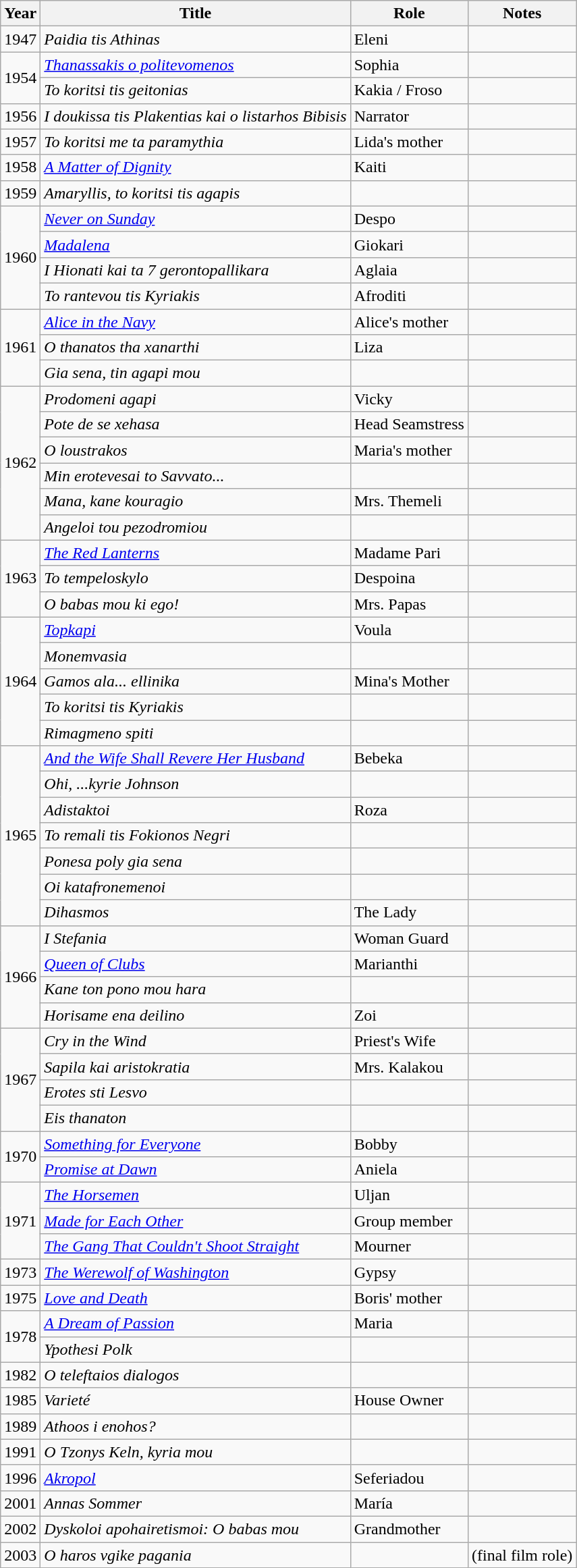<table class="wikitable sortable">
<tr>
<th>Year</th>
<th>Title</th>
<th>Role</th>
<th class="unsortable">Notes</th>
</tr>
<tr>
<td>1947</td>
<td><em>Paidia tis Athinas</em></td>
<td>Eleni</td>
<td></td>
</tr>
<tr>
<td rowspan=2>1954</td>
<td><em><a href='#'>Thanassakis o politevomenos</a></em></td>
<td>Sophia</td>
<td></td>
</tr>
<tr>
<td><em>To koritsi tis geitonias</em></td>
<td>Kakia / Froso</td>
<td></td>
</tr>
<tr>
<td>1956</td>
<td><em>I doukissa tis Plakentias kai o listarhos Bibisis</em></td>
<td>Narrator</td>
<td></td>
</tr>
<tr>
<td>1957</td>
<td><em>To koritsi me ta paramythia</em></td>
<td>Lida's mother</td>
<td></td>
</tr>
<tr>
<td>1958</td>
<td><em><a href='#'>A Matter of Dignity</a></em></td>
<td>Kaiti</td>
<td></td>
</tr>
<tr>
<td>1959</td>
<td><em>Amaryllis, to koritsi tis agapis</em></td>
<td></td>
<td></td>
</tr>
<tr>
<td rowspan=4>1960</td>
<td><em><a href='#'>Never on Sunday</a></em></td>
<td>Despo</td>
<td></td>
</tr>
<tr>
<td><em><a href='#'>Madalena</a></em></td>
<td>Giokari</td>
<td></td>
</tr>
<tr>
<td><em>I Hionati kai ta 7 gerontopallikara</em></td>
<td>Aglaia</td>
<td></td>
</tr>
<tr>
<td><em>To rantevou tis Kyriakis</em></td>
<td>Afroditi</td>
<td></td>
</tr>
<tr>
<td rowspan=3>1961</td>
<td><em><a href='#'>Alice in the Navy</a></em></td>
<td>Alice's mother</td>
<td></td>
</tr>
<tr>
<td><em>O thanatos tha xanarthi</em></td>
<td>Liza</td>
<td></td>
</tr>
<tr>
<td><em>Gia sena, tin agapi mou</em></td>
<td></td>
<td></td>
</tr>
<tr>
<td rowspan=6>1962</td>
<td><em>Prodomeni agapi</em></td>
<td>Vicky</td>
<td></td>
</tr>
<tr>
<td><em>Pote de se xehasa</em></td>
<td>Head Seamstress</td>
<td></td>
</tr>
<tr>
<td><em>O loustrakos</em></td>
<td>Maria's mother</td>
<td></td>
</tr>
<tr>
<td><em>Min erotevesai to Savvato...</em></td>
<td></td>
<td></td>
</tr>
<tr>
<td><em>Mana, kane kouragio</em></td>
<td>Mrs. Themeli</td>
<td></td>
</tr>
<tr>
<td><em>Angeloi tou pezodromiou</em></td>
<td></td>
<td></td>
</tr>
<tr>
<td rowspan=3>1963</td>
<td><em><a href='#'>The Red Lanterns</a></em></td>
<td>Madame Pari</td>
<td></td>
</tr>
<tr>
<td><em>To tempeloskylo</em></td>
<td>Despoina</td>
<td></td>
</tr>
<tr>
<td><em>O babas mou ki ego!</em></td>
<td>Mrs. Papas</td>
<td></td>
</tr>
<tr>
<td rowspan=5>1964</td>
<td><em><a href='#'>Topkapi</a></em></td>
<td>Voula</td>
<td></td>
</tr>
<tr>
<td><em>Monemvasia</em></td>
<td></td>
<td></td>
</tr>
<tr>
<td><em>Gamos ala... ellinika</em></td>
<td>Mina's Mother</td>
<td></td>
</tr>
<tr>
<td><em>To koritsi tis Kyriakis</em></td>
<td></td>
<td></td>
</tr>
<tr>
<td><em>Rimagmeno spiti</em></td>
<td></td>
<td></td>
</tr>
<tr>
<td rowspan=7>1965</td>
<td><em><a href='#'>And the Wife Shall Revere Her Husband</a></em></td>
<td>Bebeka</td>
<td></td>
</tr>
<tr>
<td><em>Ohi, ...kyrie Johnson</em></td>
<td></td>
<td></td>
</tr>
<tr>
<td><em>Adistaktoi</em></td>
<td>Roza</td>
<td></td>
</tr>
<tr>
<td><em>To remali tis Fokionos Negri</em></td>
<td></td>
<td></td>
</tr>
<tr>
<td><em>Ponesa poly gia sena</em></td>
<td></td>
<td></td>
</tr>
<tr>
<td><em>Oi katafronemenoi</em></td>
<td></td>
<td></td>
</tr>
<tr>
<td><em>Dihasmos</em></td>
<td>The Lady</td>
<td></td>
</tr>
<tr>
<td rowspan=4>1966</td>
<td><em>I Stefania</em></td>
<td>Woman Guard</td>
<td></td>
</tr>
<tr>
<td><em><a href='#'>Queen of Clubs</a></em></td>
<td>Marianthi</td>
<td></td>
</tr>
<tr>
<td><em>Kane ton pono mou hara</em></td>
<td></td>
<td></td>
</tr>
<tr>
<td><em>Horisame ena deilino</em></td>
<td>Zoi</td>
<td></td>
</tr>
<tr>
<td rowspan=4>1967</td>
<td><em>Cry in the Wind</em></td>
<td>Priest's Wife</td>
<td></td>
</tr>
<tr>
<td><em>Sapila kai aristokratia</em></td>
<td>Mrs. Kalakou</td>
<td></td>
</tr>
<tr>
<td><em>Erotes sti Lesvo</em></td>
<td></td>
<td></td>
</tr>
<tr>
<td><em>Eis thanaton</em></td>
<td></td>
<td></td>
</tr>
<tr>
<td rowspan=2>1970</td>
<td><em><a href='#'>Something for Everyone</a></em></td>
<td>Bobby</td>
<td></td>
</tr>
<tr>
<td><em><a href='#'>Promise at Dawn</a></em></td>
<td>Aniela</td>
<td></td>
</tr>
<tr>
<td rowspan=3>1971</td>
<td><em><a href='#'>The Horsemen</a></em></td>
<td>Uljan</td>
<td></td>
</tr>
<tr>
<td><em><a href='#'>Made for Each Other</a></em></td>
<td>Group member</td>
<td></td>
</tr>
<tr>
<td><em><a href='#'>The Gang That Couldn't Shoot Straight</a></em></td>
<td>Mourner</td>
<td></td>
</tr>
<tr>
<td>1973</td>
<td><em><a href='#'>The Werewolf of Washington</a></em></td>
<td>Gypsy</td>
<td></td>
</tr>
<tr>
<td>1975</td>
<td><em><a href='#'>Love and Death</a></em></td>
<td>Boris' mother</td>
<td></td>
</tr>
<tr>
<td rowspan=2>1978</td>
<td><em><a href='#'>A Dream of Passion</a></em></td>
<td>Maria</td>
<td></td>
</tr>
<tr>
<td><em>Ypothesi Polk</em></td>
<td></td>
<td></td>
</tr>
<tr>
<td>1982</td>
<td><em>O teleftaios dialogos</em></td>
<td></td>
<td></td>
</tr>
<tr>
<td>1985</td>
<td><em>Varieté</em></td>
<td>House Owner</td>
<td></td>
</tr>
<tr>
<td>1989</td>
<td><em>Athoos i enohos?</em></td>
<td></td>
<td></td>
</tr>
<tr>
<td>1991</td>
<td><em>O Tzonys Keln, kyria mou</em></td>
<td></td>
<td></td>
</tr>
<tr>
<td>1996</td>
<td><em><a href='#'>Akropol</a></em></td>
<td>Seferiadou</td>
<td></td>
</tr>
<tr>
<td>2001</td>
<td><em>Annas Sommer</em></td>
<td>María</td>
<td></td>
</tr>
<tr>
<td>2002</td>
<td><em>Dyskoloi apohairetismoi: O babas mou</em></td>
<td>Grandmother</td>
<td></td>
</tr>
<tr>
<td>2003</td>
<td><em>O haros vgike pagania</em></td>
<td></td>
<td>(final film role)</td>
</tr>
</table>
